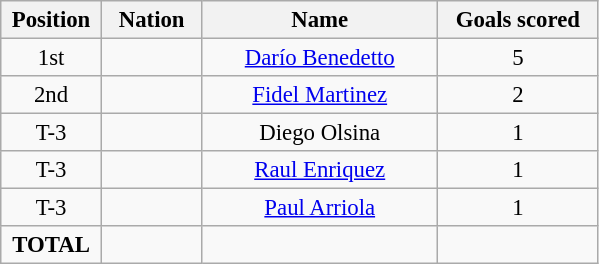<table class="wikitable" style="font-size: 95%; text-align: center;">
<tr>
<th width=60>Position</th>
<th width=60>Nation</th>
<th width=150>Name</th>
<th width=100>Goals scored</th>
</tr>
<tr>
<td>1st</td>
<td></td>
<td><a href='#'>Darío Benedetto</a></td>
<td>5</td>
</tr>
<tr>
<td>2nd</td>
<td></td>
<td><a href='#'>Fidel Martinez</a></td>
<td>2</td>
</tr>
<tr>
<td>T-3</td>
<td></td>
<td>Diego Olsina</td>
<td>1</td>
</tr>
<tr>
<td>T-3</td>
<td></td>
<td><a href='#'>Raul Enriquez</a></td>
<td>1</td>
</tr>
<tr>
<td>T-3</td>
<td></td>
<td><a href='#'>Paul Arriola</a></td>
<td>1</td>
</tr>
<tr>
<td><strong>TOTAL</strong></td>
<td></td>
<td></td>
<td></td>
</tr>
</table>
